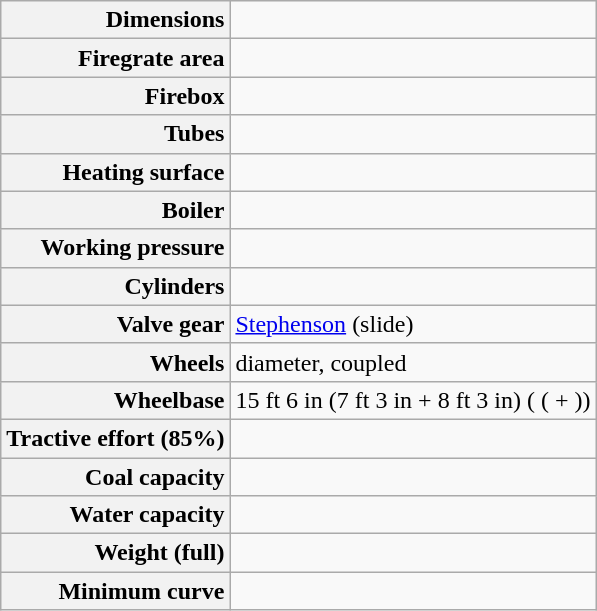<table class="wikitable" summary="A table with two columns showing sixteen technical specifications. The first column gives the type of specification and the second column gives the values.">
<tr>
<th style="text-align: right;">Dimensions</th>
<td><br></td>
</tr>
<tr>
<th style="text-align: right;">Firegrate area</th>
<td><br></td>
</tr>
<tr>
<th style="vertical-align:top; text-align:right;">Firebox</th>
<td><br></td>
</tr>
<tr>
<th style="text-align: right;">Tubes</th>
<td><br></td>
</tr>
<tr>
<th style="vertical-align:top; text-align:right;">Heating surface</th>
<td><br></td>
</tr>
<tr>
<th style="text-align: right;">Boiler</th>
<td><br></td>
</tr>
<tr>
<th style="text-align: right;">Working pressure</th>
<td><br></td>
</tr>
<tr>
<th style="text-align: right;">Cylinders</th>
<td><br></td>
</tr>
<tr>
<th style="text-align: right;">Valve gear</th>
<td><a href='#'>Stephenson</a> (slide)<br></td>
</tr>
<tr>
<th style="text-align: right;">Wheels</th>
<td> diameter, coupled<br></td>
</tr>
<tr>
<th style="text-align: right;">Wheelbase</th>
<td>15 ft 6 in (7 ft 3 in + 8 ft 3 in) ( ( + ))<br></td>
</tr>
<tr>
<th style="text-align: right;">Tractive effort (85%)</th>
<td><br></td>
</tr>
<tr>
<th style="text-align: right;">Coal capacity</th>
<td><br></td>
</tr>
<tr>
<th style="text-align: right;">Water capacity</th>
<td><br></td>
</tr>
<tr>
<th style="vertical-align:top; text-align:right;">Weight (full)</th>
<td><br></td>
</tr>
<tr>
<th style="text-align: right;">Minimum curve</th>
<td></td>
</tr>
</table>
